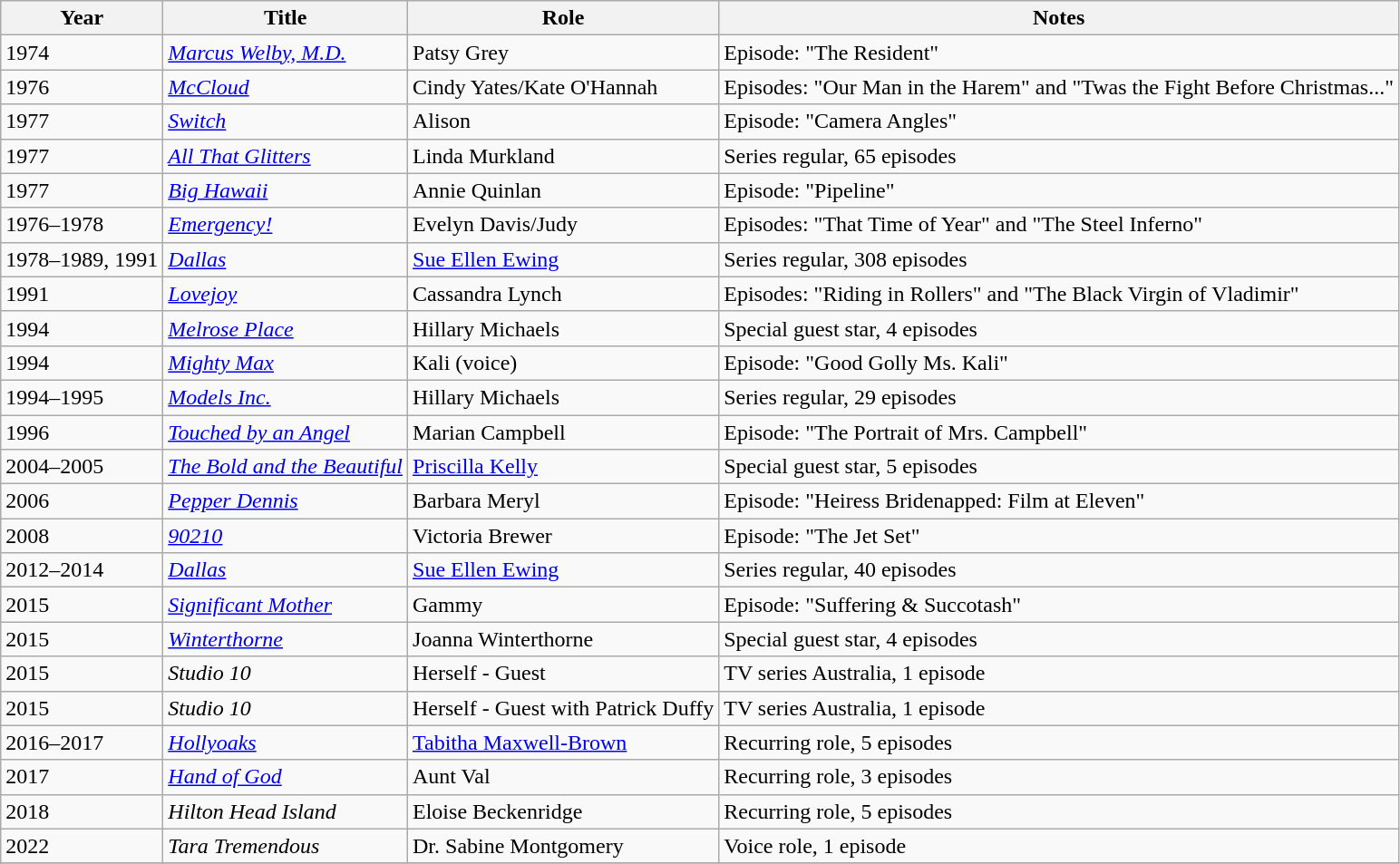<table class="wikitable sortable">
<tr>
<th>Year</th>
<th>Title</th>
<th>Role</th>
<th class="unsortable">Notes</th>
</tr>
<tr>
<td>1974</td>
<td><em><a href='#'>Marcus Welby, M.D.</a></em></td>
<td>Patsy Grey</td>
<td>Episode: "The Resident"</td>
</tr>
<tr>
<td>1976</td>
<td><em><a href='#'>McCloud</a></em></td>
<td>Cindy Yates/Kate O'Hannah</td>
<td>Episodes: "Our Man in the Harem" and "Twas the Fight Before Christmas..."</td>
</tr>
<tr>
<td>1977</td>
<td><em><a href='#'>Switch</a></em></td>
<td>Alison</td>
<td>Episode: "Camera Angles"</td>
</tr>
<tr>
<td>1977</td>
<td><em><a href='#'>All That Glitters</a></em></td>
<td>Linda Murkland</td>
<td>Series regular, 65 episodes</td>
</tr>
<tr>
<td>1977</td>
<td><em><a href='#'>Big Hawaii</a></em></td>
<td>Annie Quinlan</td>
<td>Episode: "Pipeline"</td>
</tr>
<tr>
<td>1976–1978</td>
<td><em><a href='#'>Emergency!</a></em></td>
<td>Evelyn Davis/Judy</td>
<td>Episodes: "That Time of Year" and "The Steel Inferno"</td>
</tr>
<tr>
<td>1978–1989, 1991</td>
<td><em><a href='#'>Dallas</a></em></td>
<td><a href='#'>Sue Ellen Ewing</a></td>
<td>Series regular, 308 episodes</td>
</tr>
<tr>
<td>1991</td>
<td><em><a href='#'>Lovejoy</a></em></td>
<td>Cassandra Lynch</td>
<td>Episodes: "Riding in Rollers" and "The Black Virgin of Vladimir"</td>
</tr>
<tr>
<td>1994</td>
<td><em><a href='#'>Melrose Place</a></em></td>
<td>Hillary Michaels</td>
<td>Special guest star, 4 episodes</td>
</tr>
<tr>
<td>1994</td>
<td><em><a href='#'>Mighty Max</a></em></td>
<td>Kali (voice)</td>
<td>Episode: "Good Golly Ms. Kali"</td>
</tr>
<tr>
<td>1994–1995</td>
<td><em><a href='#'>Models Inc.</a></em></td>
<td>Hillary Michaels</td>
<td>Series regular, 29 episodes</td>
</tr>
<tr>
<td>1996</td>
<td><em><a href='#'>Touched by an Angel</a></em></td>
<td>Marian Campbell</td>
<td>Episode: "The Portrait of Mrs. Campbell"</td>
</tr>
<tr>
<td>2004–2005</td>
<td><em><a href='#'>The Bold and the Beautiful</a></em></td>
<td><a href='#'>Priscilla Kelly</a></td>
<td>Special guest star, 5 episodes</td>
</tr>
<tr>
<td>2006</td>
<td><em><a href='#'>Pepper Dennis</a></em></td>
<td>Barbara Meryl</td>
<td>Episode: "Heiress Bridenapped: Film at Eleven"</td>
</tr>
<tr>
<td>2008</td>
<td><em><a href='#'>90210</a></em></td>
<td>Victoria Brewer</td>
<td>Episode: "The Jet Set"</td>
</tr>
<tr>
<td>2012–2014</td>
<td><em><a href='#'>Dallas</a></em></td>
<td><a href='#'>Sue Ellen Ewing</a></td>
<td>Series regular, 40 episodes</td>
</tr>
<tr>
<td>2015</td>
<td><em><a href='#'>Significant Mother</a></em></td>
<td>Gammy</td>
<td>Episode: "Suffering & Succotash"</td>
</tr>
<tr>
<td>2015</td>
<td><em><a href='#'>Winterthorne</a></em></td>
<td>Joanna Winterthorne</td>
<td>Special guest star, 4 episodes</td>
</tr>
<tr>
<td>2015</td>
<td><em>Studio 10</em></td>
<td>Herself - Guest</td>
<td>TV series Australia, 1 episode</td>
</tr>
<tr>
<td>2015</td>
<td><em>Studio 10</em></td>
<td>Herself - Guest with Patrick Duffy</td>
<td>TV series Australia, 1 episode</td>
</tr>
<tr>
<td>2016–2017</td>
<td><em><a href='#'>Hollyoaks</a></em></td>
<td><a href='#'>Tabitha Maxwell-Brown</a></td>
<td>Recurring role, 5 episodes</td>
</tr>
<tr>
<td>2017</td>
<td><em><a href='#'>Hand of God</a></em></td>
<td>Aunt Val</td>
<td>Recurring role, 3 episodes</td>
</tr>
<tr>
<td>2018</td>
<td><em>Hilton Head Island</em></td>
<td>Eloise Beckenridge</td>
<td>Recurring role, 5 episodes</td>
</tr>
<tr>
<td>2022</td>
<td><em>Tara Tremendous</em></td>
<td>Dr. Sabine Montgomery</td>
<td>Voice role, 1 episode</td>
</tr>
<tr>
</tr>
</table>
